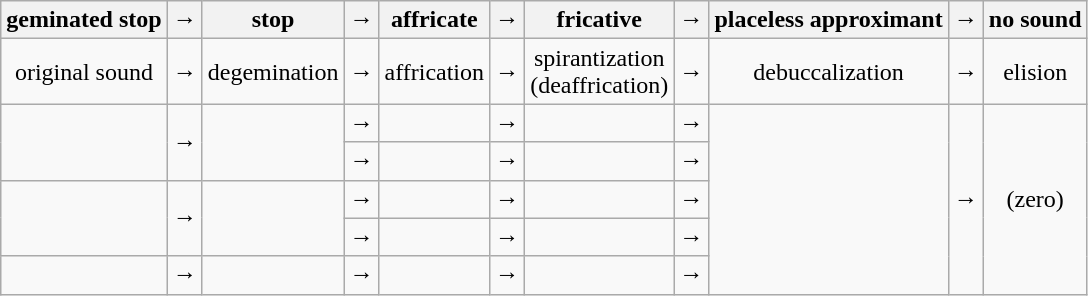<table class="wikitable" style="text-align: center;">
<tr>
<th>geminated stop</th>
<th>→</th>
<th>stop</th>
<th>→</th>
<th>affricate</th>
<th>→</th>
<th>fricative</th>
<th>→</th>
<th>placeless approximant</th>
<th>→</th>
<th>no sound</th>
</tr>
<tr>
<td>original sound</td>
<td>→</td>
<td>degemination</td>
<td>→</td>
<td>affrication</td>
<td>→</td>
<td>spirantization<br> (deaffrication)</td>
<td>→</td>
<td>debuccalization</td>
<td>→</td>
<td>elision</td>
</tr>
<tr>
<td rowspan=2></td>
<td rowspan=2>→</td>
<td rowspan=2></td>
<td>→</td>
<td></td>
<td>→</td>
<td></td>
<td>→</td>
<td rowspan=5></td>
<td rowspan=5>→</td>
<td rowspan=5>(zero)</td>
</tr>
<tr>
<td>→</td>
<td></td>
<td>→</td>
<td></td>
<td>→</td>
</tr>
<tr>
<td rowspan=2></td>
<td rowspan=2>→</td>
<td rowspan=2></td>
<td>→</td>
<td></td>
<td>→</td>
<td></td>
<td>→</td>
</tr>
<tr>
<td>→</td>
<td></td>
<td>→</td>
<td></td>
<td>→</td>
</tr>
<tr>
<td></td>
<td>→</td>
<td></td>
<td>→</td>
<td></td>
<td>→</td>
<td></td>
<td>→</td>
</tr>
</table>
